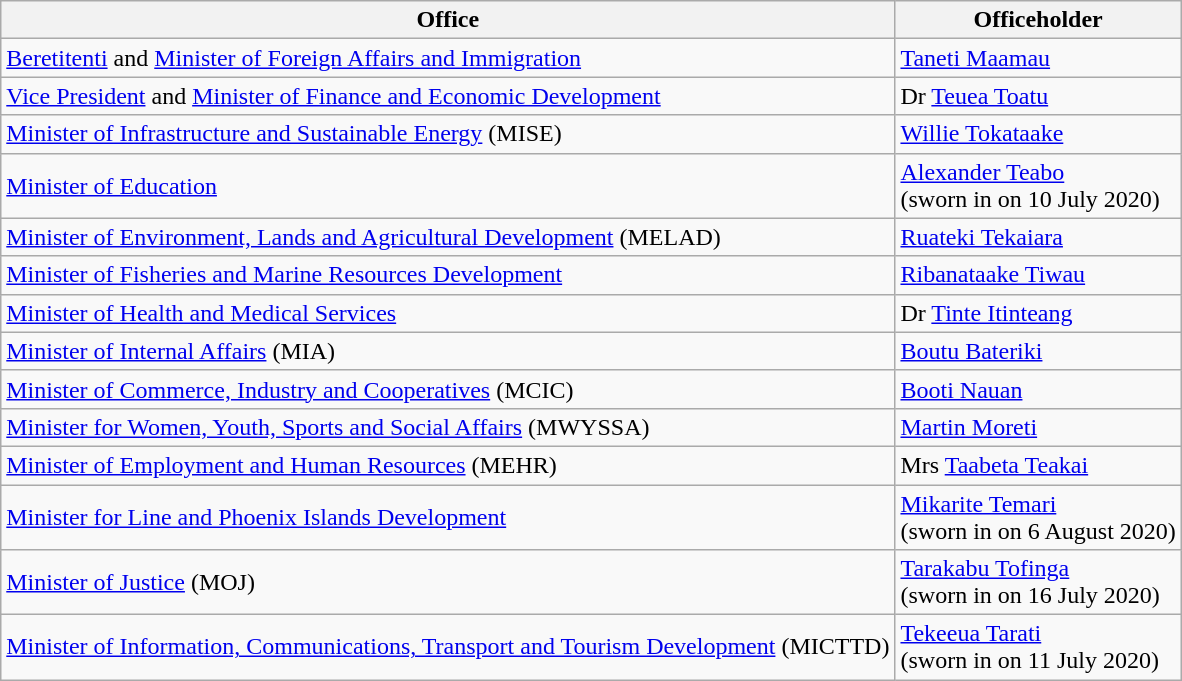<table class="wikitable">
<tr>
<th>Office</th>
<th>Officeholder</th>
</tr>
<tr>
<td><a href='#'>Beretitenti</a> and <a href='#'>Minister of Foreign Affairs and Immigration</a></td>
<td><a href='#'>Taneti Maamau</a></td>
</tr>
<tr>
<td><a href='#'>Vice President</a> and <a href='#'>Minister of Finance and Economic Development</a></td>
<td>Dr <a href='#'>Teuea Toatu</a></td>
</tr>
<tr>
<td><a href='#'>Minister of Infrastructure and Sustainable Energy</a> (MISE)</td>
<td><a href='#'>Willie Tokataake</a></td>
</tr>
<tr>
<td><a href='#'>Minister of Education</a></td>
<td><a href='#'>Alexander Teabo</a><br>(sworn in on 10 July 2020)</td>
</tr>
<tr>
<td><a href='#'>Minister of Environment, Lands and Agricultural Development</a> (MELAD)</td>
<td><a href='#'>Ruateki Tekaiara</a></td>
</tr>
<tr>
<td><a href='#'>Minister of Fisheries and Marine Resources Development</a></td>
<td><a href='#'>Ribanataake Tiwau</a></td>
</tr>
<tr>
<td><a href='#'>Minister of Health and Medical Services</a></td>
<td>Dr <a href='#'>Tinte Itinteang</a></td>
</tr>
<tr>
<td><a href='#'>Minister of Internal Affairs</a> (MIA)</td>
<td><a href='#'>Boutu Bateriki</a></td>
</tr>
<tr>
<td><a href='#'>Minister of Commerce, Industry and Cooperatives</a> (MCIC)</td>
<td><a href='#'>Booti Nauan</a></td>
</tr>
<tr>
<td><a href='#'>Minister for Women, Youth, Sports and Social Affairs</a> (MWYSSA)</td>
<td><a href='#'>Martin Moreti</a></td>
</tr>
<tr>
<td><a href='#'>Minister of Employment and Human Resources</a> (MEHR)</td>
<td>Mrs <a href='#'>Taabeta Teakai</a></td>
</tr>
<tr>
<td><a href='#'>Minister for Line and Phoenix Islands Development</a></td>
<td><a href='#'>Mikarite Temari</a><br>(sworn in on 6 August 2020)</td>
</tr>
<tr>
<td><a href='#'>Minister of Justice</a> (MOJ)</td>
<td><a href='#'>Tarakabu Tofinga</a><br>(sworn in on 16 July 2020)</td>
</tr>
<tr>
<td><a href='#'>Minister of Information, Communications, Transport and Tourism Development</a> (MICTTD)</td>
<td><a href='#'>Tekeeua Tarati</a><br>(sworn in on 11 July 2020)</td>
</tr>
</table>
